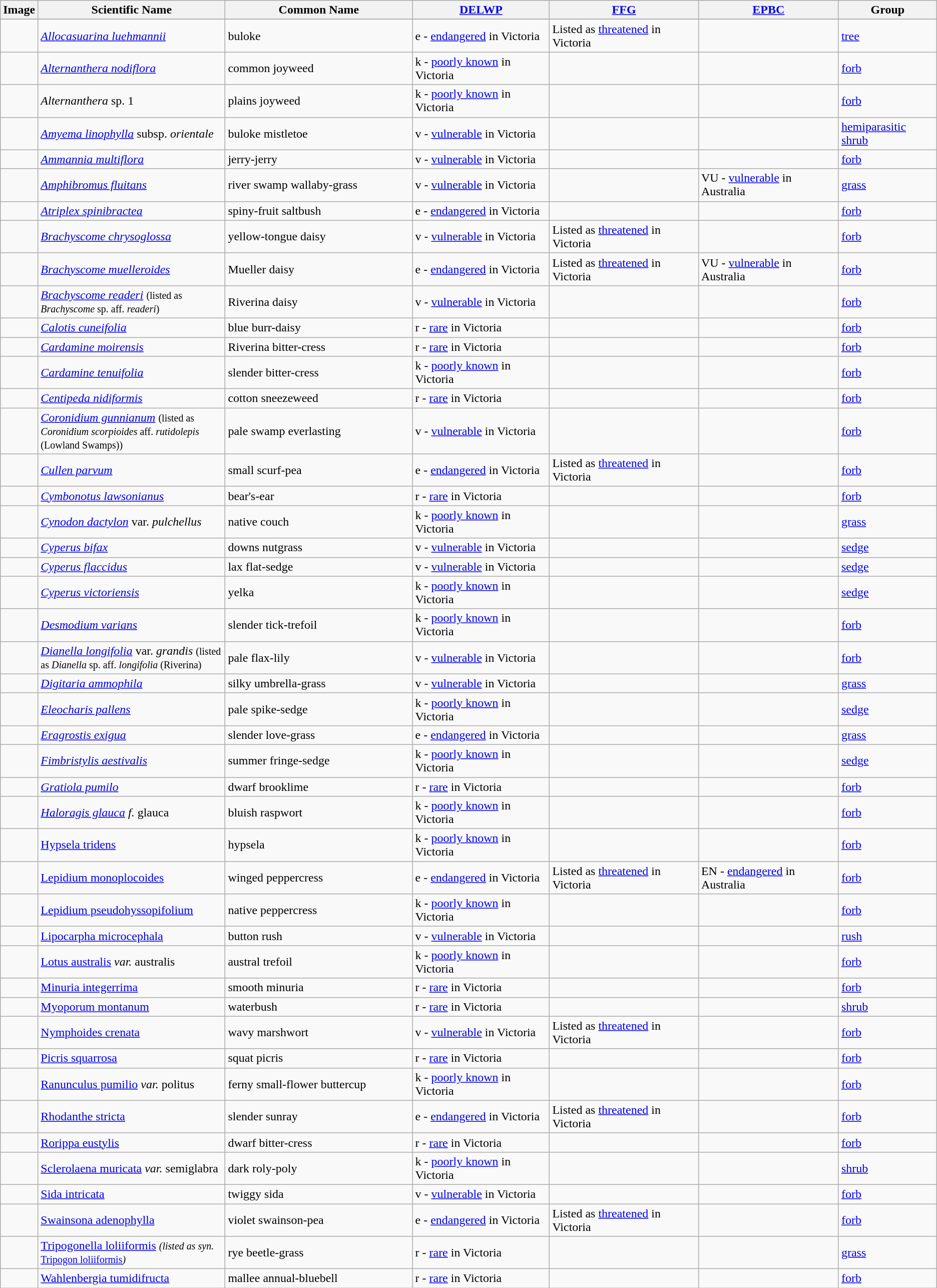<table class="wikitable sortable mw-collapsible mw-collapsed">
<tr>
<th scope="col" class="unsortable">Image</th>
<th scope="col" style="width: 20%">Scientific Name</th>
<th scope="col" style="width: 20%">Common Name</th>
<th scope="col"><a href='#'>DELWP</a></th>
<th scope="col"><a href='#'>FFG</a></th>
<th scope="col"><a href='#'>EPBC</a></th>
<th scope="col">Group</th>
</tr>
<tr>
</tr>
<tr Image || Scientific Name || Common Name || DELWP|| FFG || EPBC || Group>
</tr>
<tr>
<td> </td>
<td><em><a href='#'>Allocasuarina luehmannii</a></em></td>
<td>buloke</td>
<td> e - <a href='#'>endangered</a> in Victoria</td>
<td> Listed as <a href='#'>threatened</a> in Victoria</td>
<td></td>
<td> <a href='#'>tree</a></td>
</tr>
<tr>
<td></td>
<td><em><a href='#'>Alternanthera nodiflora</a></em></td>
<td>common joyweed</td>
<td> k - <a href='#'>poorly known</a> in Victoria</td>
<td></td>
<td></td>
<td> <a href='#'>forb</a></td>
</tr>
<tr>
<td></td>
<td><em>Alternanthera</em> sp. 1</td>
<td>plains joyweed</td>
<td> k - <a href='#'>poorly known</a> in Victoria</td>
<td></td>
<td></td>
<td> <a href='#'>forb</a></td>
</tr>
<tr>
<td></td>
<td><em><a href='#'>Amyema linophylla</a></em> subsp. <em>orientale</em></td>
<td>buloke mistletoe</td>
<td> v - <a href='#'>vulnerable</a> in Victoria</td>
<td></td>
<td></td>
<td> <a href='#'>hemiparasitic</a> <a href='#'>shrub</a></td>
</tr>
<tr>
<td> </td>
<td><em><a href='#'>Ammannia multiflora</a></em></td>
<td>jerry-jerry</td>
<td> v - <a href='#'>vulnerable</a> in Victoria</td>
<td></td>
<td></td>
<td> <a href='#'>forb</a></td>
</tr>
<tr>
<td></td>
<td><em><a href='#'>Amphibromus fluitans</a></em></td>
<td>river swamp wallaby-grass</td>
<td> v - <a href='#'>vulnerable</a> in Victoria</td>
<td></td>
<td> VU - <a href='#'>vulnerable</a> in Australia</td>
<td> <a href='#'>grass</a></td>
</tr>
<tr>
<td></td>
<td><em><a href='#'>Atriplex spinibractea</a></em></td>
<td>spiny-fruit saltbush</td>
<td> e - <a href='#'>endangered</a> in Victoria</td>
<td></td>
<td></td>
<td> <a href='#'>forb</a></td>
</tr>
<tr>
<td> </td>
<td><em><a href='#'>Brachyscome chrysoglossa</a></em></td>
<td>yellow-tongue daisy</td>
<td> v - <a href='#'>vulnerable</a> in Victoria</td>
<td> Listed as <a href='#'>threatened</a> in Victoria</td>
<td></td>
<td> <a href='#'>forb</a></td>
</tr>
<tr>
<td></td>
<td><em><a href='#'>Brachyscome muelleroides</a></em></td>
<td>Mueller daisy</td>
<td> e - <a href='#'>endangered</a> in Victoria</td>
<td> Listed as <a href='#'>threatened</a> in Victoria</td>
<td> VU - <a href='#'>vulnerable</a> in Australia</td>
<td> <a href='#'>forb</a></td>
</tr>
<tr>
<td></td>
<td><em><a href='#'>Brachyscome readeri</a></em> <small>(listed as <em>Brachyscome</em> sp. aff. <em>readeri</em>)</small></td>
<td>Riverina daisy</td>
<td> v - <a href='#'>vulnerable</a> in Victoria</td>
<td></td>
<td></td>
<td> <a href='#'>forb</a></td>
</tr>
<tr>
<td></td>
<td><em><a href='#'>Calotis cuneifolia</a></em></td>
<td>blue burr-daisy</td>
<td> r - <a href='#'>rare</a> in Victoria</td>
<td></td>
<td></td>
<td> <a href='#'>forb</a></td>
</tr>
<tr>
<td></td>
<td><em><a href='#'>Cardamine moirensis</a></em></td>
<td>Riverina bitter-cress</td>
<td> r - <a href='#'>rare</a> in Victoria</td>
<td></td>
<td></td>
<td> <a href='#'>forb</a></td>
</tr>
<tr>
<td></td>
<td><em><a href='#'>Cardamine tenuifolia</a></em></td>
<td>slender bitter-cress</td>
<td> k - <a href='#'>poorly known</a> in Victoria</td>
<td></td>
<td></td>
<td> <a href='#'>forb</a></td>
</tr>
<tr>
<td></td>
<td><em><a href='#'>Centipeda nidiformis</a></em></td>
<td>cotton sneezeweed</td>
<td> r - <a href='#'>rare</a> in Victoria</td>
<td></td>
<td></td>
<td> <a href='#'>forb</a></td>
</tr>
<tr>
<td></td>
<td><em><a href='#'>Coronidium gunnianum</a></em> <small>(listed as <em>Coronidium scorpioides</em> aff. <em>rutidolepis</em> (Lowland Swamps))</small></td>
<td>pale swamp everlasting</td>
<td> v - <a href='#'>vulnerable</a> in Victoria</td>
<td></td>
<td></td>
<td> <a href='#'>forb</a></td>
</tr>
<tr>
<td></td>
<td><em><a href='#'>Cullen parvum</a></em></td>
<td>small scurf-pea</td>
<td> e - <a href='#'>endangered</a> in Victoria</td>
<td> Listed as <a href='#'>threatened</a> in Victoria</td>
<td></td>
<td> <a href='#'>forb</a></td>
</tr>
<tr>
<td> </td>
<td><em><a href='#'>Cymbonotus lawsonianus</a></em></td>
<td>bear's-ear</td>
<td> r - <a href='#'>rare</a> in Victoria</td>
<td></td>
<td></td>
<td> <a href='#'>forb</a></td>
</tr>
<tr>
<td></td>
<td><em><a href='#'>Cynodon dactylon</a></em> var. <em>pulchellus</em></td>
<td>native couch</td>
<td> k - <a href='#'>poorly known</a> in Victoria</td>
<td></td>
<td></td>
<td> <a href='#'>grass</a></td>
</tr>
<tr>
<td></td>
<td><em><a href='#'>Cyperus bifax</a></em></td>
<td>downs nutgrass</td>
<td> v - <a href='#'>vulnerable</a> in Victoria</td>
<td></td>
<td></td>
<td> <a href='#'>sedge</a></td>
</tr>
<tr>
<td> </td>
<td><em><a href='#'>Cyperus flaccidus</a></em></td>
<td>lax flat-sedge</td>
<td> v - <a href='#'>vulnerable</a> in Victoria</td>
<td></td>
<td></td>
<td> <a href='#'>sedge</a></td>
</tr>
<tr>
<td></td>
<td><em><a href='#'>Cyperus victoriensis</a></em></td>
<td>yelka</td>
<td> k - <a href='#'>poorly known</a> in Victoria</td>
<td></td>
<td></td>
<td> <a href='#'>sedge</a></td>
</tr>
<tr>
<td> </td>
<td><em><a href='#'>Desmodium varians</a></em></td>
<td>slender tick-trefoil</td>
<td> k - <a href='#'>poorly known</a> in Victoria</td>
<td></td>
<td></td>
<td> <a href='#'>forb</a></td>
</tr>
<tr>
<td></td>
<td><em><a href='#'>Dianella longifolia</a></em> var. <em>grandis</em> <small>(listed as <em>Dianella</em> sp. aff. <em>longifolia</em> (Riverina)</small></td>
<td>pale flax-lily</td>
<td> v - <a href='#'>vulnerable</a> in Victoria</td>
<td></td>
<td></td>
<td> <a href='#'>forb</a></td>
</tr>
<tr>
<td></td>
<td><em><a href='#'>Digitaria ammophila</a></em></td>
<td>silky umbrella-grass</td>
<td> v - <a href='#'>vulnerable</a> in Victoria</td>
<td></td>
<td></td>
<td> <a href='#'>grass</a></td>
</tr>
<tr>
<td> </td>
<td><em><a href='#'>Eleocharis pallens</a></em></td>
<td>pale spike-sedge</td>
<td> k - <a href='#'>poorly known</a> in Victoria</td>
<td></td>
<td></td>
<td> <a href='#'>sedge</a></td>
</tr>
<tr>
<td></td>
<td><em><a href='#'>Eragrostis exigua</a></em></td>
<td>slender love-grass</td>
<td> e - <a href='#'>endangered</a> in Victoria</td>
<td></td>
<td></td>
<td> <a href='#'>grass</a></td>
</tr>
<tr>
<td></td>
<td><em><a href='#'>Fimbristylis aestivalis</a></em></td>
<td>summer fringe-sedge</td>
<td> k - <a href='#'>poorly known</a> in Victoria</td>
<td></td>
<td></td>
<td> <a href='#'>sedge</a></td>
</tr>
<tr>
<td></td>
<td><em><a href='#'>Gratiola pumilo</a></em></td>
<td>dwarf brooklime</td>
<td> r - <a href='#'>rare</a> in Victoria</td>
<td></td>
<td></td>
<td> <a href='#'>forb</a></td>
</tr>
<tr>
<td></td>
<td><em><a href='#'>Haloragis glauca</a> f. </em>glauca<em></td>
<td>bluish raspwort</td>
<td> k - <a href='#'>poorly known</a> in Victoria</td>
<td></td>
<td></td>
<td> <a href='#'>forb</a></td>
</tr>
<tr>
<td></td>
<td></em><a href='#'>Hypsela tridens</a><em></td>
<td>hypsela</td>
<td> k - <a href='#'>poorly known</a> in Victoria</td>
<td></td>
<td></td>
<td> <a href='#'>forb</a></td>
</tr>
<tr>
<td></td>
<td></em><a href='#'>Lepidium monoplocoides</a><em></td>
<td>winged peppercress</td>
<td> e - <a href='#'>endangered</a> in Victoria</td>
<td> Listed as <a href='#'>threatened</a> in Victoria</td>
<td> EN - <a href='#'>endangered</a> in Australia</td>
<td> <a href='#'>forb</a></td>
</tr>
<tr>
<td></td>
<td></em><a href='#'>Lepidium pseudohyssopifolium</a><em></td>
<td>native peppercress</td>
<td> k - <a href='#'>poorly known</a> in Victoria</td>
<td></td>
<td></td>
<td> <a href='#'>forb</a></td>
</tr>
<tr>
<td></td>
<td></em><a href='#'>Lipocarpha microcephala</a><em></td>
<td>button rush</td>
<td> v - <a href='#'>vulnerable</a> in Victoria</td>
<td></td>
<td></td>
<td> <a href='#'>rush</a></td>
</tr>
<tr>
<td></td>
<td></em><a href='#'>Lotus australis</a><em> var. </em>australis<em></td>
<td>austral trefoil</td>
<td> k - <a href='#'>poorly known</a> in Victoria</td>
<td></td>
<td></td>
<td> <a href='#'>forb</a></td>
</tr>
<tr>
<td></td>
<td></em><a href='#'>Minuria integerrima</a><em></td>
<td>smooth minuria</td>
<td> r - <a href='#'>rare</a> in Victoria</td>
<td></td>
<td></td>
<td> <a href='#'>forb</a></td>
</tr>
<tr>
<td> </td>
<td></em><a href='#'>Myoporum montanum</a><em></td>
<td>waterbush</td>
<td> r - <a href='#'>rare</a> in Victoria</td>
<td></td>
<td></td>
<td> <a href='#'>shrub</a></td>
</tr>
<tr>
<td> </td>
<td></em><a href='#'>Nymphoides crenata</a><em></td>
<td>wavy marshwort</td>
<td> v - <a href='#'>vulnerable</a> in Victoria</td>
<td> Listed as <a href='#'>threatened</a> in Victoria</td>
<td></td>
<td> <a href='#'>forb</a></td>
</tr>
<tr>
<td></td>
<td></em><a href='#'>Picris squarrosa</a><em></td>
<td>squat picris</td>
<td> r - <a href='#'>rare</a> in Victoria</td>
<td></td>
<td></td>
<td> <a href='#'>forb</a></td>
</tr>
<tr>
<td></td>
<td></em><a href='#'>Ranunculus pumilio</a><em> var. </em>politus<em></td>
<td>ferny small-flower buttercup</td>
<td> k - <a href='#'>poorly known</a> in Victoria</td>
<td></td>
<td></td>
<td> <a href='#'>forb</a></td>
</tr>
<tr>
<td></td>
<td></em><a href='#'>Rhodanthe stricta</a><em></td>
<td>slender sunray</td>
<td> e - <a href='#'>endangered</a> in Victoria</td>
<td> Listed as <a href='#'>threatened</a> in Victoria</td>
<td></td>
<td> <a href='#'>forb</a></td>
</tr>
<tr>
<td></td>
<td></em><a href='#'>Rorippa eustylis</a><em></td>
<td>dwarf bitter-cress</td>
<td> r - <a href='#'>rare</a> in Victoria</td>
<td></td>
<td></td>
<td> <a href='#'>forb</a></td>
</tr>
<tr>
<td></td>
<td></em><a href='#'>Sclerolaena muricata</a><em> var. </em>semiglabra<em></td>
<td>dark roly-poly</td>
<td> k - <a href='#'>poorly known</a> in Victoria</td>
<td></td>
<td></td>
<td> <a href='#'>shrub</a></td>
</tr>
<tr>
<td></td>
<td></em><a href='#'>Sida intricata</a><em></td>
<td>twiggy sida</td>
<td> v - <a href='#'>vulnerable</a> in Victoria</td>
<td></td>
<td></td>
<td> <a href='#'>forb</a></td>
</tr>
<tr>
<td></td>
<td></em><a href='#'>Swainsona adenophylla</a><em></td>
<td>violet swainson-pea</td>
<td> e - <a href='#'>endangered</a> in Victoria</td>
<td> Listed as <a href='#'>threatened</a> in Victoria</td>
<td></td>
<td> <a href='#'>forb</a></td>
</tr>
<tr>
<td> </td>
<td></em><a href='#'>Tripogonella loliiformis</a><em> <small>(listed as syn. </em><a href='#'>Tripogon loliiformis</a><em>)</small></td>
<td>rye beetle-grass</td>
<td> r - <a href='#'>rare</a> in Victoria</td>
<td></td>
<td></td>
<td> <a href='#'>grass</a></td>
</tr>
<tr>
<td></td>
<td></em><a href='#'>Wahlenbergia tumidifructa</a><em></td>
<td>mallee annual-bluebell</td>
<td> r - <a href='#'>rare</a> in Victoria</td>
<td></td>
<td></td>
<td> <a href='#'>forb</a></td>
</tr>
</table>
